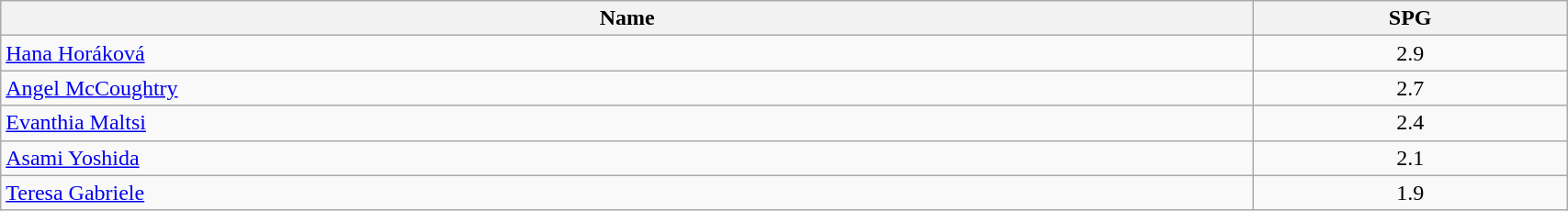<table class=wikitable width="90%">
<tr>
<th width="80%">Name</th>
<th width="20%">SPG</th>
</tr>
<tr>
<td> <a href='#'>Hana Horáková</a></td>
<td align=center>2.9</td>
</tr>
<tr>
<td> <a href='#'>Angel McCoughtry</a></td>
<td align=center>2.7</td>
</tr>
<tr>
<td> <a href='#'>Evanthia Maltsi</a></td>
<td align=center>2.4</td>
</tr>
<tr>
<td> <a href='#'>Asami Yoshida</a></td>
<td align=center>2.1</td>
</tr>
<tr>
<td> <a href='#'>Teresa Gabriele</a></td>
<td align=center>1.9</td>
</tr>
</table>
